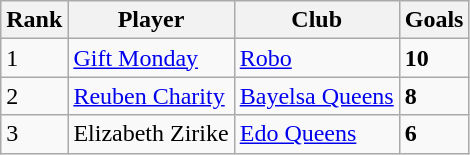<table class="wikitable" style="text-align: left;">
<tr>
<th>Rank</th>
<th>Player</th>
<th>Club</th>
<th>Goals</th>
</tr>
<tr>
<td>1</td>
<td align="left"> <a href='#'>Gift Monday</a></td>
<td align="left"><a href='#'>Robo</a></td>
<td><strong>10</strong></td>
</tr>
<tr>
<td>2</td>
<td align="left"> <a href='#'>Reuben Charity</a></td>
<td align="left"><a href='#'>Bayelsa Queens</a></td>
<td><strong>8</strong></td>
</tr>
<tr>
<td>3</td>
<td align=left> Elizabeth Zirike</td>
<td align="left"><a href='#'>Edo Queens</a></td>
<td><strong>6</strong></td>
</tr>
</table>
